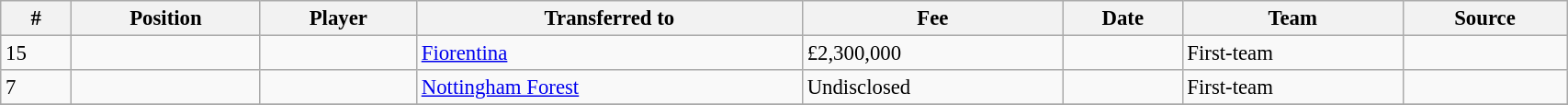<table width=90% class="wikitable sortable" style="text-align:center; font-size:95%; text-align:left">
<tr>
<th>#</th>
<th>Position</th>
<th>Player</th>
<th>Transferred to</th>
<th>Fee</th>
<th>Date</th>
<th>Team</th>
<th>Source</th>
</tr>
<tr>
<td>15</td>
<td></td>
<td></td>
<td> <a href='#'>Fiorentina</a></td>
<td>£2,300,000</td>
<td></td>
<td>First-team</td>
<td></td>
</tr>
<tr>
<td>7</td>
<td></td>
<td></td>
<td> <a href='#'>Nottingham Forest</a></td>
<td>Undisclosed</td>
<td></td>
<td>First-team</td>
<td></td>
</tr>
<tr>
</tr>
</table>
